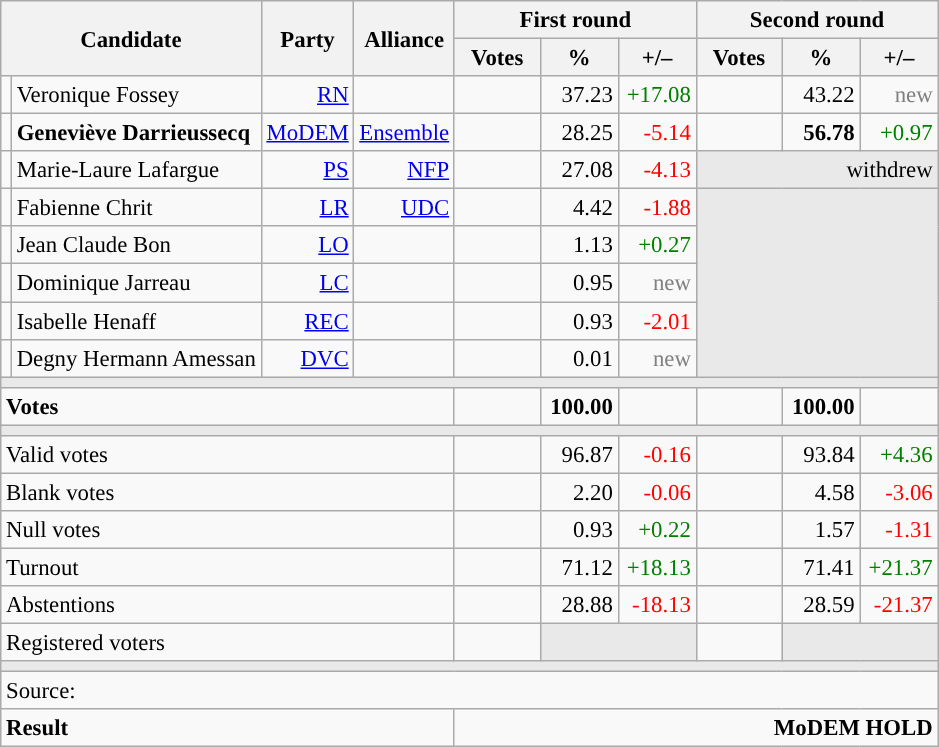<table class="wikitable" style="text-align:right;font-size:95%;">
<tr>
<th rowspan="2" colspan="2">Candidate</th>
<th colspan="1" rowspan="2">Party</th>
<th colspan="1" rowspan="2">Alliance</th>
<th colspan="3">First round</th>
<th colspan="3">Second round</th>
</tr>
<tr>
<th style="width:50px;">Votes</th>
<th style="width:45px;">%</th>
<th style="width:45px;">+/–</th>
<th style="width:50px;">Votes</th>
<th style="width:45px;">%</th>
<th style="width:45px;">+/–</th>
</tr>
<tr>
<td style="color:inherit;background:"></td>
<td style="text-align:left;">Veronique Fossey</td>
<td><a href='#'>RN</a></td>
<td></td>
<td></td>
<td>37.23</td>
<td style="color:green;">+17.08</td>
<td></td>
<td>43.22</td>
<td style="color:grey;">new</td>
</tr>
<tr>
<td style="color:inherit;background:"></td>
<td style="text-align:left;"><strong>Geneviève Darrieussecq</strong></td>
<td><a href='#'>MoDEM</a></td>
<td><a href='#'>Ensemble</a></td>
<td></td>
<td>28.25</td>
<td style="color:red;">-5.14</td>
<td><strong></strong></td>
<td><strong>56.78</strong></td>
<td style="color:green;">+0.97</td>
</tr>
<tr>
<td style="color:inherit;background:"></td>
<td style="text-align:left;">Marie-Laure Lafargue</td>
<td><a href='#'>PS</a></td>
<td><a href='#'>NFP</a></td>
<td></td>
<td>27.08</td>
<td style="color:red;">-4.13</td>
<td colspan="3" style="background:#E9E9E9;">withdrew</td>
</tr>
<tr>
<td style="color:inherit;background:"></td>
<td style="text-align:left;">Fabienne Chrit</td>
<td><a href='#'>LR</a></td>
<td><a href='#'>UDC</a></td>
<td></td>
<td>4.42</td>
<td style="color:red;">-1.88</td>
<td colspan="3" rowspan="5" style="background:#E9E9E9;"></td>
</tr>
<tr>
<td style="color:inherit;background:"></td>
<td style="text-align:left;">Jean Claude Bon</td>
<td><a href='#'>LO</a></td>
<td></td>
<td></td>
<td>1.13</td>
<td style="color:green;">+0.27</td>
</tr>
<tr>
<td style="color:inherit;background:"></td>
<td style="text-align:left;">Dominique Jarreau</td>
<td><a href='#'>LC</a></td>
<td></td>
<td></td>
<td>0.95</td>
<td style="color:grey;">new</td>
</tr>
<tr>
<td style="color:inherit;background:"></td>
<td style="text-align:left;">Isabelle Henaff</td>
<td><a href='#'>REC</a></td>
<td></td>
<td></td>
<td>0.93</td>
<td style="color:red;">-2.01</td>
</tr>
<tr>
<td style="color:inherit;background:"></td>
<td style="text-align:left;">Degny Hermann Amessan</td>
<td><a href='#'>DVC</a></td>
<td></td>
<td></td>
<td>0.01</td>
<td style="color:grey;">new</td>
</tr>
<tr>
<td colspan="10" style="background:#E9E9E9;"></td>
</tr>
<tr style="font-weight:bold;">
<td colspan="4" style="text-align:left;">Votes</td>
<td></td>
<td>100.00</td>
<td></td>
<td></td>
<td>100.00</td>
<td></td>
</tr>
<tr>
<td colspan="10" style="background:#E9E9E9;"></td>
</tr>
<tr>
<td colspan="4" style="text-align:left;">Valid votes</td>
<td></td>
<td>96.87</td>
<td style="color:red;">-0.16</td>
<td></td>
<td>93.84</td>
<td style="color:green;">+4.36</td>
</tr>
<tr>
<td colspan="4" style="text-align:left;">Blank votes</td>
<td></td>
<td>2.20</td>
<td style="color:red;">-0.06</td>
<td></td>
<td>4.58</td>
<td style="color:red;">-3.06</td>
</tr>
<tr>
<td colspan="4" style="text-align:left;">Null votes</td>
<td></td>
<td>0.93</td>
<td style="color:green;">+0.22</td>
<td></td>
<td>1.57</td>
<td style="color:red;">-1.31</td>
</tr>
<tr>
<td colspan="4" style="text-align:left;">Turnout</td>
<td></td>
<td>71.12</td>
<td style="color:green;">+18.13</td>
<td></td>
<td>71.41</td>
<td style="color:green;">+21.37</td>
</tr>
<tr>
<td colspan="4" style="text-align:left;">Abstentions</td>
<td></td>
<td>28.88</td>
<td style="color:red;">-18.13</td>
<td></td>
<td>28.59</td>
<td style="color:red;">-21.37</td>
</tr>
<tr>
<td colspan="4" style="text-align:left;">Registered voters</td>
<td></td>
<td colspan="2" style="background:#E9E9E9;"></td>
<td></td>
<td colspan="2" style="background:#E9E9E9;"></td>
</tr>
<tr>
<td colspan="10" style="background:#E9E9E9;"></td>
</tr>
<tr>
<td colspan="10" style="text-align:left;">Source: </td>
</tr>
<tr style="font-weight:bold">
<td colspan="4" style="text-align:left;">Result</td>
<td colspan="6" style="background-color:">MoDEM HOLD</td>
</tr>
</table>
